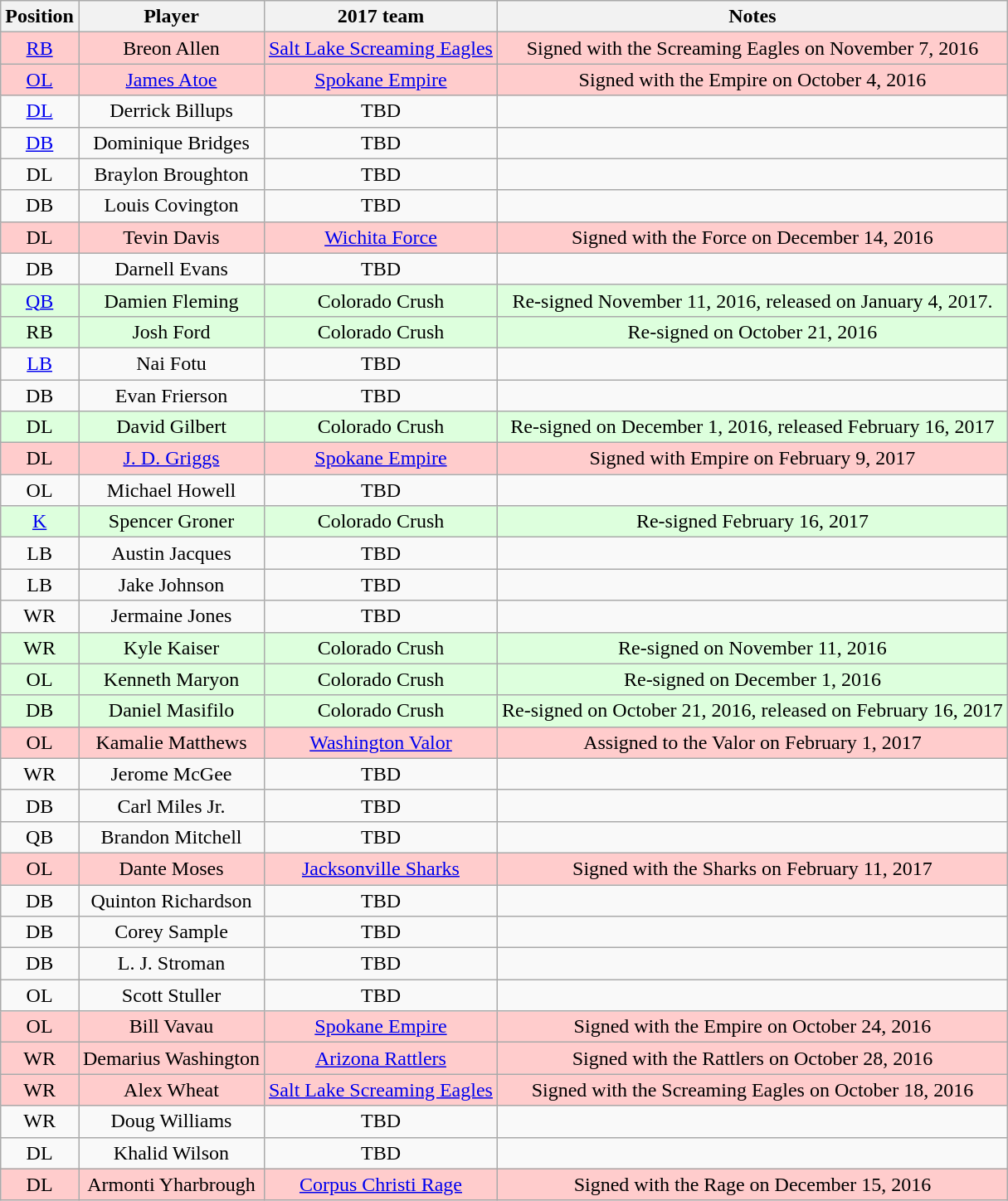<table class="wikitable sortable" style="text-align:center">
<tr>
<th>Position</th>
<th>Player</th>
<th>2017 team</th>
<th>Notes</th>
</tr>
<tr bgcolor="#fcc">
<td><a href='#'>RB</a></td>
<td>Breon Allen</td>
<td><a href='#'>Salt Lake Screaming Eagles</a></td>
<td>Signed with the Screaming Eagles on November 7, 2016</td>
</tr>
<tr bgcolor="#fcc">
<td><a href='#'>OL</a></td>
<td><a href='#'>James Atoe</a></td>
<td><a href='#'>Spokane Empire</a></td>
<td>Signed with the Empire on October 4, 2016</td>
</tr>
<tr>
<td><a href='#'>DL</a></td>
<td>Derrick Billups</td>
<td>TBD</td>
<td></td>
</tr>
<tr>
<td><a href='#'>DB</a></td>
<td>Dominique Bridges</td>
<td>TBD</td>
<td></td>
</tr>
<tr>
<td>DL</td>
<td>Braylon Broughton</td>
<td>TBD</td>
<td></td>
</tr>
<tr>
<td>DB</td>
<td>Louis Covington</td>
<td>TBD</td>
<td></td>
</tr>
<tr bgcolor="#fcc">
<td>DL</td>
<td>Tevin Davis</td>
<td><a href='#'>Wichita Force</a></td>
<td>Signed with the Force on December 14, 2016</td>
</tr>
<tr>
<td>DB</td>
<td>Darnell Evans</td>
<td>TBD</td>
<td></td>
</tr>
<tr bgcolor="#dfd">
<td><a href='#'>QB</a></td>
<td>Damien Fleming</td>
<td>Colorado Crush</td>
<td>Re-signed November 11, 2016, released on January 4, 2017.</td>
</tr>
<tr bgcolor="#dfd">
<td>RB</td>
<td>Josh Ford</td>
<td>Colorado Crush</td>
<td>Re-signed on October 21, 2016</td>
</tr>
<tr>
<td><a href='#'>LB</a></td>
<td>Nai Fotu</td>
<td>TBD</td>
<td></td>
</tr>
<tr>
<td>DB</td>
<td>Evan Frierson</td>
<td>TBD</td>
<td></td>
</tr>
<tr bgcolor="#dfd">
<td>DL</td>
<td>David Gilbert</td>
<td>Colorado Crush</td>
<td>Re-signed on December 1, 2016, released February 16, 2017</td>
</tr>
<tr bgcolor="#fcc">
<td>DL</td>
<td><a href='#'>J. D. Griggs</a></td>
<td><a href='#'>Spokane Empire</a></td>
<td>Signed with Empire on February 9, 2017</td>
</tr>
<tr>
<td>OL</td>
<td>Michael Howell</td>
<td>TBD</td>
<td></td>
</tr>
<tr bgcolor="#dfd">
<td><a href='#'>K</a></td>
<td>Spencer Groner</td>
<td>Colorado Crush</td>
<td>Re-signed February 16, 2017</td>
</tr>
<tr>
<td>LB</td>
<td>Austin Jacques</td>
<td>TBD</td>
<td></td>
</tr>
<tr>
<td>LB</td>
<td>Jake Johnson</td>
<td>TBD</td>
<td></td>
</tr>
<tr>
<td>WR</td>
<td>Jermaine Jones</td>
<td>TBD</td>
<td></td>
</tr>
<tr bgcolor="#dfd">
<td>WR</td>
<td>Kyle Kaiser</td>
<td>Colorado Crush</td>
<td>Re-signed on November 11, 2016</td>
</tr>
<tr bgcolor="#dfd">
<td>OL</td>
<td>Kenneth Maryon</td>
<td>Colorado Crush</td>
<td>Re-signed on December 1, 2016</td>
</tr>
<tr bgcolor="#dfd">
<td>DB</td>
<td>Daniel Masifilo</td>
<td>Colorado Crush</td>
<td>Re-signed on October 21, 2016, released on February 16, 2017</td>
</tr>
<tr bgcolor="#fcc">
<td>OL</td>
<td>Kamalie Matthews</td>
<td><a href='#'>Washington Valor</a></td>
<td>Assigned to the Valor on February 1, 2017</td>
</tr>
<tr>
<td>WR</td>
<td>Jerome McGee</td>
<td>TBD</td>
<td></td>
</tr>
<tr>
<td>DB</td>
<td>Carl Miles Jr.</td>
<td>TBD</td>
<td></td>
</tr>
<tr>
<td>QB</td>
<td>Brandon Mitchell</td>
<td>TBD</td>
<td></td>
</tr>
<tr bgcolor="#fcc">
<td>OL</td>
<td>Dante Moses</td>
<td><a href='#'>Jacksonville Sharks</a></td>
<td>Signed with the Sharks on February 11, 2017</td>
</tr>
<tr>
<td>DB</td>
<td>Quinton Richardson</td>
<td>TBD</td>
<td></td>
</tr>
<tr>
<td>DB</td>
<td>Corey Sample</td>
<td>TBD</td>
<td></td>
</tr>
<tr>
<td>DB</td>
<td>L. J. Stroman</td>
<td>TBD</td>
<td></td>
</tr>
<tr>
<td>OL</td>
<td>Scott Stuller</td>
<td>TBD</td>
<td></td>
</tr>
<tr bgcolor="#fcc">
<td>OL</td>
<td>Bill Vavau</td>
<td><a href='#'>Spokane Empire</a></td>
<td>Signed with the Empire on October 24, 2016</td>
</tr>
<tr bgcolor="#fcc">
<td>WR</td>
<td>Demarius Washington</td>
<td><a href='#'>Arizona Rattlers</a></td>
<td>Signed with the Rattlers on October 28, 2016</td>
</tr>
<tr bgcolor="#fcc">
<td>WR</td>
<td>Alex Wheat</td>
<td><a href='#'>Salt Lake Screaming Eagles</a></td>
<td>Signed with the Screaming Eagles on October 18, 2016</td>
</tr>
<tr>
<td>WR</td>
<td>Doug Williams</td>
<td>TBD</td>
<td></td>
</tr>
<tr>
<td>DL</td>
<td>Khalid Wilson</td>
<td>TBD</td>
<td></td>
</tr>
<tr bgcolor="#fcc">
<td>DL</td>
<td>Armonti Yharbrough</td>
<td><a href='#'>Corpus Christi Rage</a></td>
<td>Signed with the Rage on December 15, 2016</td>
</tr>
</table>
